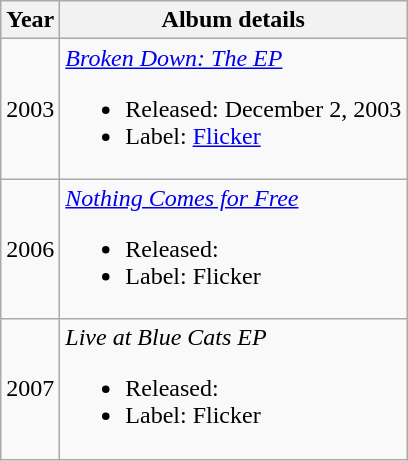<table class="wikitable">
<tr>
<th>Year</th>
<th>Album details</th>
</tr>
<tr>
<td>2003</td>
<td><em><a href='#'>Broken Down: The EP</a></em><br><ul><li>Released: December 2, 2003</li><li>Label: <a href='#'>Flicker</a></li></ul></td>
</tr>
<tr>
<td>2006</td>
<td><em><a href='#'>Nothing Comes for Free</a></em><br><ul><li>Released:</li><li>Label: Flicker</li></ul></td>
</tr>
<tr>
<td>2007</td>
<td><em>Live at Blue Cats EP</em><br><ul><li>Released:</li><li>Label: Flicker</li></ul></td>
</tr>
</table>
